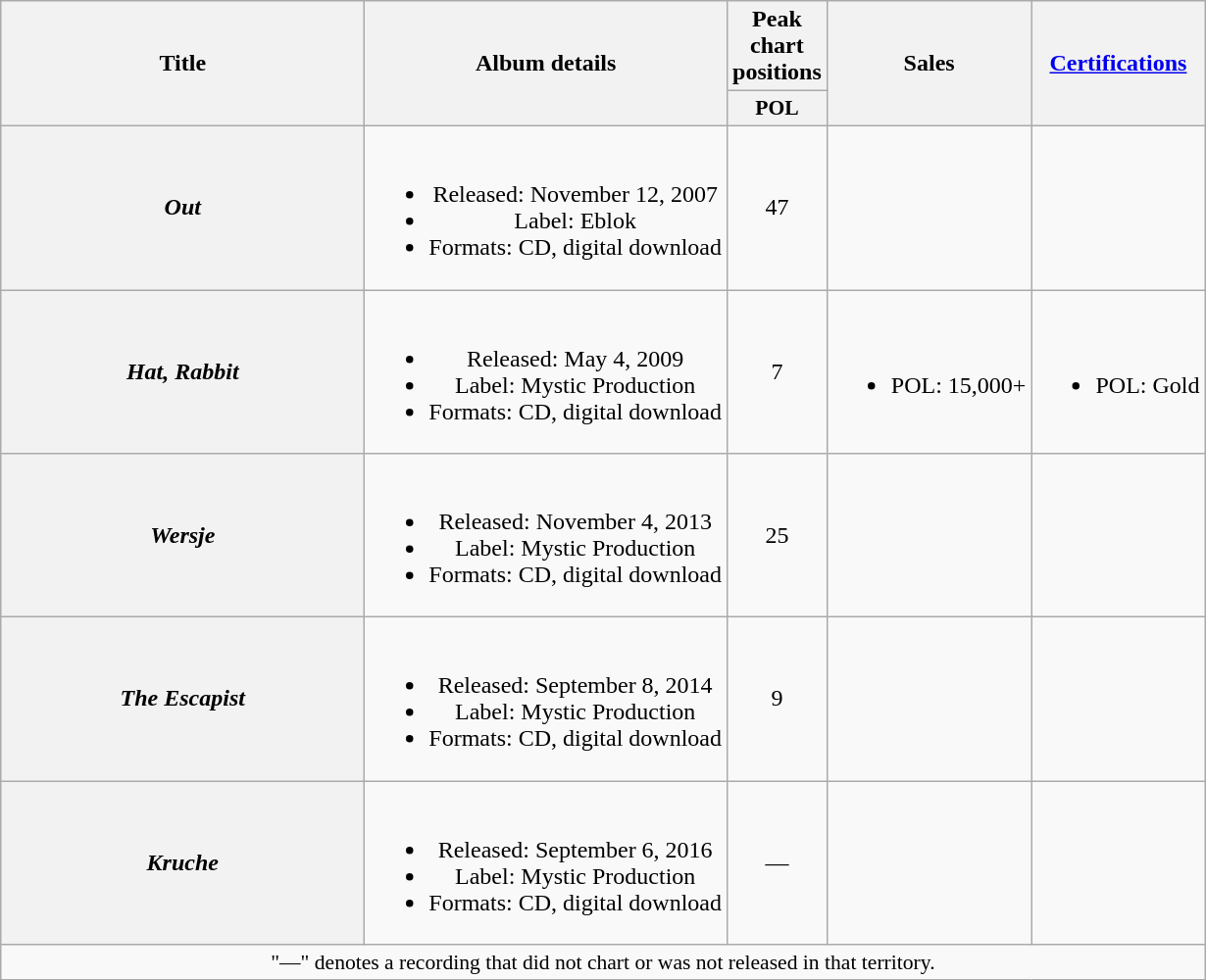<table class="wikitable plainrowheaders" style="text-align:center;">
<tr>
<th scope="col" rowspan="2" style="width:15em;">Title</th>
<th scope="col" rowspan="2">Album details</th>
<th scope="col" colspan="1">Peak chart positions</th>
<th scope="col" rowspan="2">Sales</th>
<th scope="col" rowspan="2"><a href='#'>Certifications</a></th>
</tr>
<tr>
<th scope="col" style="width:3em;font-size:90%;">POL<br></th>
</tr>
<tr>
<th scope="row"><em>Out</em></th>
<td><br><ul><li>Released: November 12, 2007</li><li>Label: Eblok</li><li>Formats: CD, digital download</li></ul></td>
<td>47</td>
<td></td>
<td></td>
</tr>
<tr>
<th scope="row"><em>Hat, Rabbit</em></th>
<td><br><ul><li>Released: May 4, 2009</li><li>Label: Mystic Production</li><li>Formats: CD, digital download</li></ul></td>
<td>7</td>
<td><br><ul><li>POL: 15,000+</li></ul></td>
<td><br><ul><li>POL: Gold</li></ul></td>
</tr>
<tr>
<th scope="row"><em>Wersje</em></th>
<td><br><ul><li>Released: November 4, 2013</li><li>Label: Mystic Production</li><li>Formats: CD, digital download</li></ul></td>
<td>25</td>
<td></td>
<td></td>
</tr>
<tr>
<th scope="row"><em>The Escapist</em></th>
<td><br><ul><li>Released: September 8, 2014</li><li>Label: Mystic Production</li><li>Formats: CD, digital download</li></ul></td>
<td>9</td>
<td></td>
<td></td>
</tr>
<tr>
<th scope="row"><em>Kruche</em></th>
<td><br><ul><li>Released: September 6, 2016</li><li>Label: Mystic Production</li><li>Formats: CD, digital download</li></ul></td>
<td>—</td>
<td></td>
<td></td>
</tr>
<tr>
<td colspan="20" style="font-size:90%">"—" denotes a recording that did not chart or was not released in that territory.</td>
</tr>
</table>
